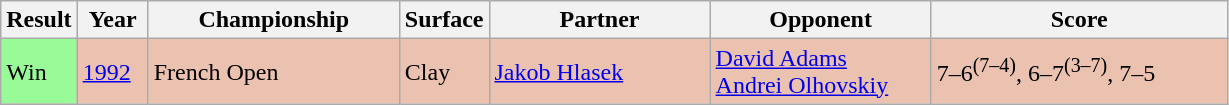<table class="sortable wikitable">
<tr>
<th style="width:40px">Result</th>
<th style="width:40px">Year</th>
<th style="width:160px">Championship</th>
<th style="width:50px">Surface</th>
<th style="width:140px">Partner</th>
<th style="width:140px">Opponent</th>
<th style="width:190px" class="unsortable">Score</th>
</tr>
<tr bgcolor="#EBC2AF">
<td style="background:#98fb98;">Win</td>
<td><a href='#'>1992</a></td>
<td>French Open</td>
<td>Clay</td>
<td> <a href='#'>Jakob Hlasek</a></td>
<td> <a href='#'>David Adams</a> <br>  <a href='#'>Andrei Olhovskiy</a></td>
<td>7–6<sup>(7–4)</sup>, 6–7<sup>(3–7)</sup>, 7–5</td>
</tr>
</table>
